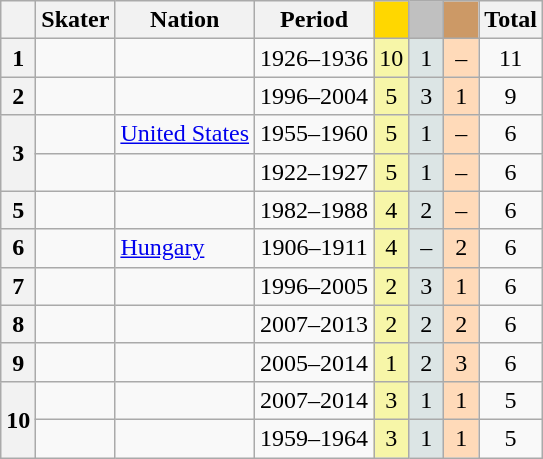<table class="wikitable sortable" style="text-align:center">
<tr>
<th scope="col"></th>
<th scope="col">Skater</th>
<th scope="col">Nation</th>
<th scope="col" class="unsortable">Period</th>
<th scope="col" style="width:1em; background-color:gold"></th>
<th scope="col" style="width:1em;background-color:silver"></th>
<th scope="col" style="width:1em;background-color:#CC9966"></th>
<th scope="col">Total</th>
</tr>
<tr>
<th scope="row">1</th>
<td align="left"></td>
<td align="left"></td>
<td>1926–1936</td>
<td bgcolor="#F7F6A8">10</td>
<td bgcolor="#DCE5E5">1</td>
<td bgcolor="#FFDAB9">–</td>
<td>11</td>
</tr>
<tr>
<th scope="row">2</th>
<td align="left"></td>
<td align="left"></td>
<td>1996–2004</td>
<td bgcolor="#F7F6A8">5</td>
<td bgcolor="#DCE5E5">3</td>
<td bgcolor="#FFDAB9">1</td>
<td>9</td>
</tr>
<tr>
<th scope="row" rowspan="2">3</th>
<td align="left"></td>
<td align="left"> <a href='#'>United States</a></td>
<td>1955–1960</td>
<td bgcolor="#F7F6A8">5</td>
<td bgcolor="#DCE5E5">1</td>
<td bgcolor="#FFDAB9">–</td>
<td>6</td>
</tr>
<tr>
<td align="left"></td>
<td align="left"></td>
<td>1922–1927</td>
<td bgcolor="#F7F6A8">5</td>
<td bgcolor="#DCE5E5">1</td>
<td bgcolor="#FFDAB9">–</td>
<td>6</td>
</tr>
<tr>
<th scope="row">5</th>
<td align="left"></td>
<td align="left"></td>
<td>1982–1988</td>
<td bgcolor="#F7F6A8">4</td>
<td bgcolor="#DCE5E5">2</td>
<td bgcolor="#FFDAB9">–</td>
<td>6</td>
</tr>
<tr>
<th scope="row">6</th>
<td align="left"></td>
<td align="left"> <a href='#'>Hungary</a></td>
<td>1906–1911</td>
<td bgcolor="#F7F6A8">4</td>
<td bgcolor="#DCE5E5">–</td>
<td bgcolor="#FFDAB9">2</td>
<td>6</td>
</tr>
<tr>
<th scope="row">7</th>
<td align="left"></td>
<td align="left"></td>
<td>1996–2005</td>
<td bgcolor="#F7F6A8">2</td>
<td bgcolor="#DCE5E5">3</td>
<td bgcolor="#FFDAB9">1</td>
<td>6</td>
</tr>
<tr>
<th scope="row">8</th>
<td align="left"></td>
<td align="left"></td>
<td>2007–2013</td>
<td bgcolor="#F7F6A8">2</td>
<td bgcolor="#DCE5E5">2</td>
<td bgcolor="#FFDAB9">2</td>
<td>6</td>
</tr>
<tr>
<th scope="row">9</th>
<td align="left"></td>
<td align="left"></td>
<td>2005–2014</td>
<td bgcolor="#F7F6A8">1</td>
<td bgcolor="#DCE5E5">2</td>
<td bgcolor="#FFDAB9">3</td>
<td>6</td>
</tr>
<tr>
<th scope="row" rowspan="2">10</th>
<td align="left"></td>
<td align="left"></td>
<td>2007–2014</td>
<td bgcolor="#F7F6A8">3</td>
<td bgcolor="#DCE5E5">1</td>
<td bgcolor="#FFDAB9">1</td>
<td>5</td>
</tr>
<tr>
<td align="left"></td>
<td align="left"></td>
<td>1959–1964</td>
<td bgcolor="#F7F6A8">3</td>
<td bgcolor="#DCE5E5">1</td>
<td bgcolor="#FFDAB9">1</td>
<td>5</td>
</tr>
</table>
